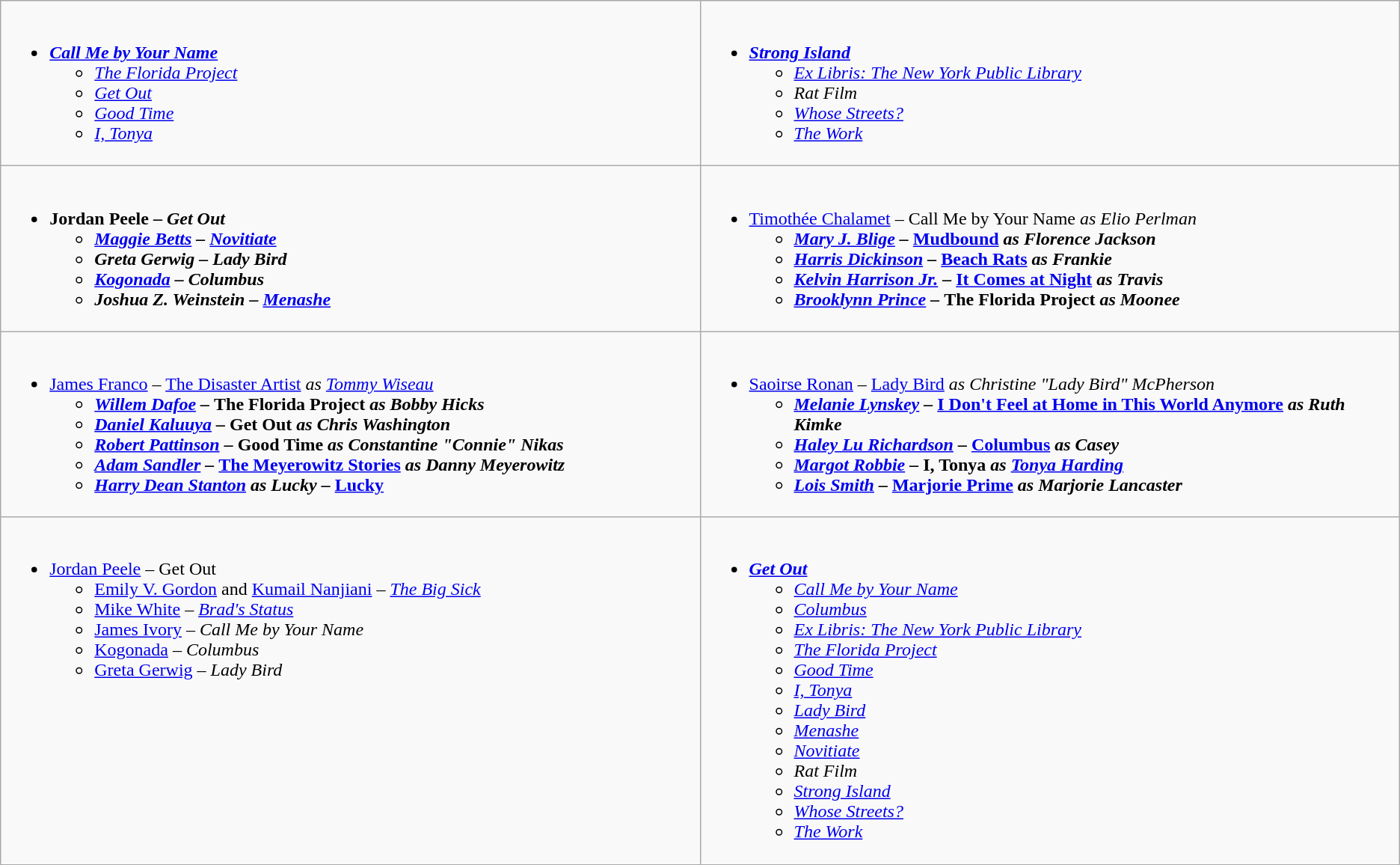<table class="wikitable" role="presentation">
<tr>
<td style="vertical-align:top; width:50%;"><br><ul><li><strong><em><a href='#'>Call Me by Your Name</a></em></strong><ul><li><em><a href='#'>The Florida Project</a></em></li><li><em><a href='#'>Get Out</a></em></li><li><em><a href='#'>Good Time</a></em></li><li><em><a href='#'>I, Tonya</a></em></li></ul></li></ul></td>
<td style="vertical-align:top; width:50%;"><br><ul><li><strong><em><a href='#'>Strong Island</a></em></strong><ul><li><em><a href='#'>Ex Libris: The New York Public Library</a></em></li><li><em>Rat Film</em></li><li><em><a href='#'>Whose Streets?</a></em></li><li><em><a href='#'>The Work</a></em></li></ul></li></ul></td>
</tr>
<tr>
<td style="vertical-align:top; width:50%;"><br><ul><li><strong>Jordan Peele – <em>Get Out<strong><em><ul><li><a href='#'>Maggie Betts</a> – </em><a href='#'>Novitiate</a><em></li><li>Greta Gerwig – </em>Lady Bird<em></li><li><a href='#'>Kogonada</a> – </em>Columbus<em></li><li>Joshua Z. Weinstein – </em><a href='#'>Menashe</a><em></li></ul></li></ul></td>
<td style="vertical-align:top; width:50%;"><br><ul><li></strong><a href='#'>Timothée Chalamet</a> – </em>Call Me by Your Name<em> as Elio Perlman<strong><ul><li><a href='#'>Mary J. Blige</a> – </em><a href='#'>Mudbound</a><em> as Florence Jackson</li><li><a href='#'>Harris Dickinson</a> – </em><a href='#'>Beach Rats</a><em> as Frankie</li><li><a href='#'>Kelvin Harrison Jr.</a> – </em><a href='#'>It Comes at Night</a><em> as Travis</li><li><a href='#'>Brooklynn Prince</a> – </em>The Florida Project<em> as Moonee</li></ul></li></ul></td>
</tr>
<tr>
<td style="vertical-align:top; width:50%;"><br><ul><li></strong><a href='#'>James Franco</a> – </em><a href='#'>The Disaster Artist</a><em> as <a href='#'>Tommy Wiseau</a><strong><ul><li><a href='#'>Willem Dafoe</a> – </em>The Florida Project<em> as Bobby Hicks</li><li><a href='#'>Daniel Kaluuya</a> – </em>Get Out<em> as Chris Washington</li><li><a href='#'>Robert Pattinson</a> – </em>Good Time<em> as Constantine "Connie" Nikas</li><li><a href='#'>Adam Sandler</a> – </em><a href='#'>The Meyerowitz Stories</a><em> as Danny Meyerowitz</li><li><a href='#'>Harry Dean Stanton</a> as Lucky – </em><a href='#'>Lucky</a><em></li></ul></li></ul></td>
<td style="vertical-align:top; width:50%;"><br><ul><li></strong><a href='#'>Saoirse Ronan</a> – </em><a href='#'>Lady Bird</a><em> as Christine "Lady Bird" McPherson<strong><ul><li><a href='#'>Melanie Lynskey</a> – </em><a href='#'>I Don't Feel at Home in This World Anymore</a><em> as Ruth Kimke</li><li><a href='#'>Haley Lu Richardson</a> – </em><a href='#'>Columbus</a><em> as Casey</li><li><a href='#'>Margot Robbie</a> – </em>I, Tonya<em> as <a href='#'>Tonya Harding</a></li><li><a href='#'>Lois Smith</a> – </em><a href='#'>Marjorie Prime</a><em> as Marjorie Lancaster</li></ul></li></ul></td>
</tr>
<tr>
<td style="vertical-align:top; width:50%;"><br><ul><li></strong><a href='#'>Jordan Peele</a> – </em>Get Out</em></strong><ul><li><a href='#'>Emily V. Gordon</a> and <a href='#'>Kumail Nanjiani</a> – <em><a href='#'>The Big Sick</a></em></li><li><a href='#'>Mike White</a> – <em><a href='#'>Brad's Status</a></em></li><li><a href='#'>James Ivory</a> – <em>Call Me by Your Name</em></li><li><a href='#'>Kogonada</a> – <em>Columbus</em></li><li><a href='#'>Greta Gerwig</a> – <em>Lady Bird</em></li></ul></li></ul></td>
<td style="vertical-align:top; width:50%;"><br><ul><li><strong><em><a href='#'>Get Out</a></em></strong><ul><li><em><a href='#'>Call Me by Your Name</a></em></li><li><em><a href='#'>Columbus</a></em></li><li><em><a href='#'>Ex Libris: The New York Public Library</a></em></li><li><em><a href='#'>The Florida Project</a></em></li><li><em><a href='#'>Good Time</a></em></li><li><em><a href='#'>I, Tonya</a></em></li><li><em><a href='#'>Lady Bird</a></em></li><li><em><a href='#'>Menashe</a></em></li><li><em><a href='#'>Novitiate</a></em></li><li><em>Rat Film</em></li><li><em><a href='#'>Strong Island</a></em></li><li><em><a href='#'>Whose Streets?</a></em></li><li><em><a href='#'>The Work</a></em></li></ul></li></ul></td>
</tr>
</table>
